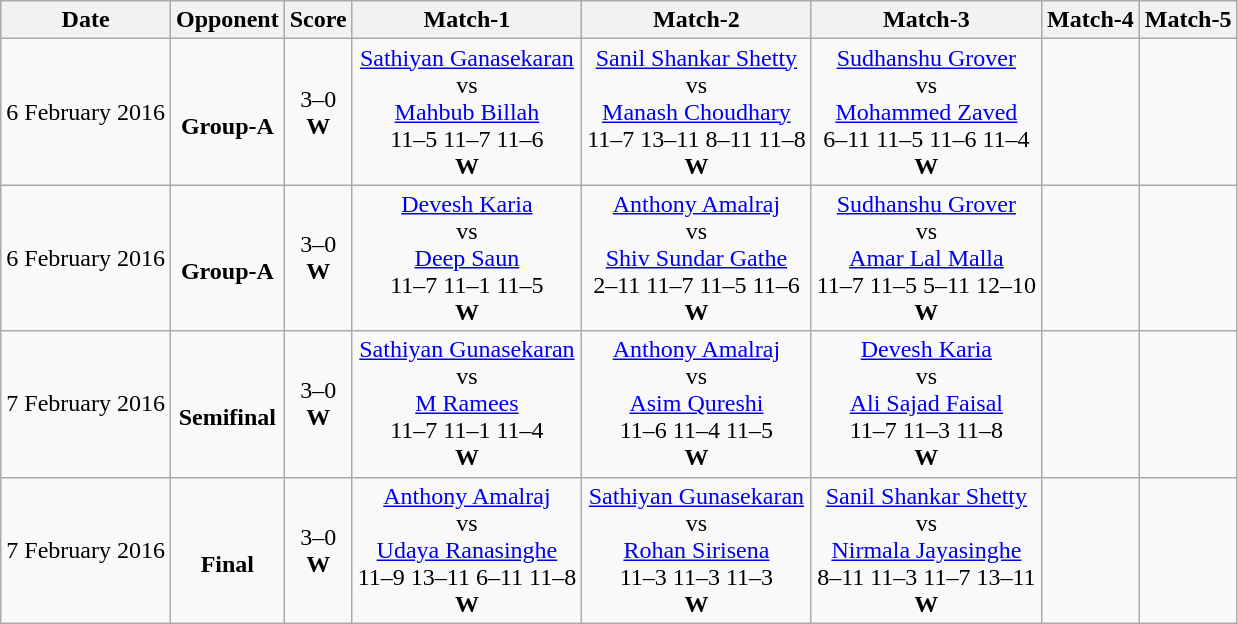<table -align=center class="wikitable" border="1" style="text-align:center;">
<tr>
<th>Date</th>
<th>Opponent</th>
<th>Score</th>
<th>Match-1</th>
<th>Match-2</th>
<th>Match-3</th>
<th>Match-4</th>
<th>Match-5</th>
</tr>
<tr align=center>
<td>6 February 2016</td>
<td><br><strong>Group-A</strong></td>
<td>3–0<br><strong>W</strong></td>
<td><a href='#'>Sathiyan Ganasekaran</a><br>vs<br><a href='#'>Mahbub Billah</a><br>11–5 11–7 11–6<br><strong> W </strong></td>
<td><a href='#'>Sanil Shankar Shetty</a><br>vs<br><a href='#'>Manash Choudhary</a><br>11–7 13–11 8–11 11–8<br><strong> W</strong></td>
<td><a href='#'>Sudhanshu Grover</a><br>vs<br><a href='#'>Mohammed Zaved</a><br>6–11 11–5 11–6 11–4<br><strong> W </strong></td>
<td></td>
<td></td>
</tr>
<tr align=center>
<td>6 February 2016</td>
<td><br><strong>Group-A</strong></td>
<td>3–0<br><strong>W</strong></td>
<td><a href='#'>Devesh Karia</a><br>vs<br><a href='#'>Deep Saun</a><br>11–7 11–1 11–5<br><strong>  W </strong></td>
<td><a href='#'>Anthony Amalraj</a><br>vs<br><a href='#'>Shiv Sundar Gathe</a><br>2–11 11–7 11–5 11–6<br><strong> W </strong></td>
<td><a href='#'>Sudhanshu Grover</a><br>vs<br><a href='#'>Amar Lal Malla</a><br>11–7 11–5 5–11 12–10<br><strong>  W </strong></td>
<td></td>
<td></td>
</tr>
<tr>
<td>7 February 2016</td>
<td><br><strong>Semifinal</strong></td>
<td>3–0<br><strong>W</strong></td>
<td><a href='#'>Sathiyan Gunasekaran</a><br>vs<br><a href='#'>M Ramees</a><br>11–7 11–1 11–4<br><strong>W</strong></td>
<td><a href='#'>Anthony Amalraj</a><br>vs<br><a href='#'>Asim Qureshi</a><br>11–6 11–4 11–5<br><strong>W</strong></td>
<td><a href='#'>Devesh Karia</a><br>vs<br><a href='#'>Ali Sajad Faisal</a><br>11–7 11–3 11–8<br><strong>W</strong></td>
<td></td>
<td></td>
</tr>
<tr>
<td>7 February 2016</td>
<td><br><strong>Final</strong></td>
<td>3–0<br><strong>W</strong><br></td>
<td><a href='#'>Anthony Amalraj</a><br>vs<br><a href='#'>Udaya Ranasinghe</a><br>11–9 13–11 6–11 11–8<br><strong>W</strong></td>
<td><a href='#'>Sathiyan Gunasekaran</a><br>vs<br><a href='#'>Rohan Sirisena</a><br>11–3 11–3 11–3<br><strong>W</strong></td>
<td><a href='#'>Sanil Shankar Shetty</a><br>vs<br><a href='#'>Nirmala Jayasinghe</a><br>8–11 11–3 11–7 13–11<br><strong>W</strong></td>
<td></td>
<td></td>
</tr>
</table>
